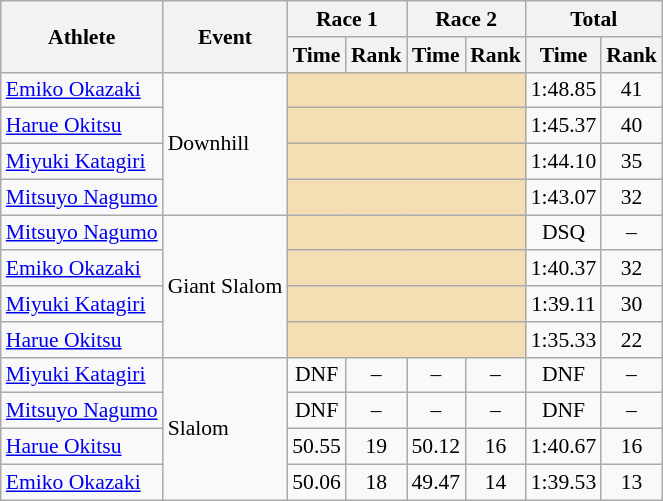<table class="wikitable" style="font-size:90%">
<tr>
<th rowspan="2">Athlete</th>
<th rowspan="2">Event</th>
<th colspan="2">Race 1</th>
<th colspan="2">Race 2</th>
<th colspan="2">Total</th>
</tr>
<tr>
<th>Time</th>
<th>Rank</th>
<th>Time</th>
<th>Rank</th>
<th>Time</th>
<th>Rank</th>
</tr>
<tr>
<td><a href='#'>Emiko Okazaki</a></td>
<td rowspan="4">Downhill</td>
<td colspan="4" bgcolor="wheat"></td>
<td align="center">1:48.85</td>
<td align="center">41</td>
</tr>
<tr>
<td><a href='#'>Harue Okitsu</a></td>
<td colspan="4" bgcolor="wheat"></td>
<td align="center">1:45.37</td>
<td align="center">40</td>
</tr>
<tr>
<td><a href='#'>Miyuki Katagiri</a></td>
<td colspan="4" bgcolor="wheat"></td>
<td align="center">1:44.10</td>
<td align="center">35</td>
</tr>
<tr>
<td><a href='#'>Mitsuyo Nagumo</a></td>
<td colspan="4" bgcolor="wheat"></td>
<td align="center">1:43.07</td>
<td align="center">32</td>
</tr>
<tr>
<td><a href='#'>Mitsuyo Nagumo</a></td>
<td rowspan="4">Giant Slalom</td>
<td colspan="4" bgcolor="wheat"></td>
<td align="center">DSQ</td>
<td align="center">–</td>
</tr>
<tr>
<td><a href='#'>Emiko Okazaki</a></td>
<td colspan="4" bgcolor="wheat"></td>
<td align="center">1:40.37</td>
<td align="center">32</td>
</tr>
<tr>
<td><a href='#'>Miyuki Katagiri</a></td>
<td colspan="4" bgcolor="wheat"></td>
<td align="center">1:39.11</td>
<td align="center">30</td>
</tr>
<tr>
<td><a href='#'>Harue Okitsu</a></td>
<td colspan="4" bgcolor="wheat"></td>
<td align="center">1:35.33</td>
<td align="center">22</td>
</tr>
<tr>
<td><a href='#'>Miyuki Katagiri</a></td>
<td rowspan="4">Slalom</td>
<td align="center">DNF</td>
<td align="center">–</td>
<td align="center">–</td>
<td align="center">–</td>
<td align="center">DNF</td>
<td align="center">–</td>
</tr>
<tr>
<td><a href='#'>Mitsuyo Nagumo</a></td>
<td align="center">DNF</td>
<td align="center">–</td>
<td align="center">–</td>
<td align="center">–</td>
<td align="center">DNF</td>
<td align="center">–</td>
</tr>
<tr>
<td><a href='#'>Harue Okitsu</a></td>
<td align="center">50.55</td>
<td align="center">19</td>
<td align="center">50.12</td>
<td align="center">16</td>
<td align="center">1:40.67</td>
<td align="center">16</td>
</tr>
<tr>
<td><a href='#'>Emiko Okazaki</a></td>
<td align="center">50.06</td>
<td align="center">18</td>
<td align="center">49.47</td>
<td align="center">14</td>
<td align="center">1:39.53</td>
<td align="center">13</td>
</tr>
</table>
